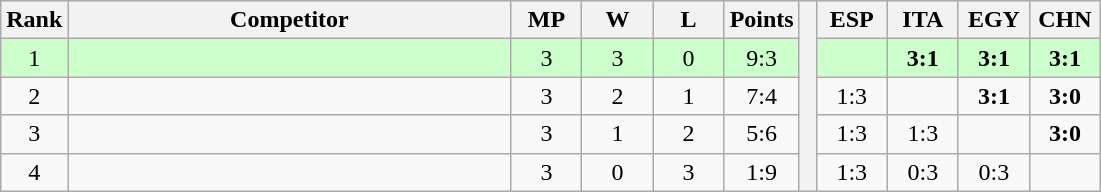<table class="wikitable" style="text-align:center">
<tr>
<th>Rank</th>
<th style="width:18em">Competitor</th>
<th style="width:2.5em">MP</th>
<th style="width:2.5em">W</th>
<th style="width:2.5em">L</th>
<th>Points</th>
<th rowspan="5"> </th>
<th style="width:2.5em">ESP</th>
<th style="width:2.5em">ITA</th>
<th style="width:2.5em">EGY</th>
<th style="width:2.5em">CHN</th>
</tr>
<tr style="background:#cfc;">
<td>1</td>
<td style="text-align:left"></td>
<td>3</td>
<td>3</td>
<td>0</td>
<td>9:3</td>
<td></td>
<td><strong>3:1</strong></td>
<td><strong>3:1</strong></td>
<td><strong>3:1</strong></td>
</tr>
<tr>
<td>2</td>
<td style="text-align:left"></td>
<td>3</td>
<td>2</td>
<td>1</td>
<td>7:4</td>
<td>1:3</td>
<td></td>
<td><strong>3:1</strong></td>
<td><strong>3:0</strong></td>
</tr>
<tr>
<td>3</td>
<td style="text-align:left"></td>
<td>3</td>
<td>1</td>
<td>2</td>
<td>5:6</td>
<td>1:3</td>
<td>1:3</td>
<td></td>
<td><strong>3:0</strong></td>
</tr>
<tr>
<td>4</td>
<td style="text-align:left"></td>
<td>3</td>
<td>0</td>
<td>3</td>
<td>1:9</td>
<td>1:3</td>
<td>0:3</td>
<td>0:3</td>
<td></td>
</tr>
</table>
